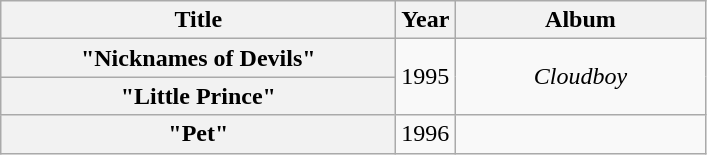<table class="wikitable plainrowheaders" style="text-align:center;">
<tr>
<th scope="col" rowspan="1" style="width:16em;">Title</th>
<th scope="col" rowspan="1" style="width:1em;">Year</th>
<th scope="col" rowspan="1" style="width:10em;">Album</th>
</tr>
<tr>
<th scope="row">"Nicknames of Devils"</th>
<td rowspan="2">1995</td>
<td rowspan="2"><em>Cloudboy</em></td>
</tr>
<tr>
<th scope="row">"Little Prince"</th>
</tr>
<tr>
<th scope="row">"Pet"</th>
<td>1996</td>
<td></td>
</tr>
</table>
